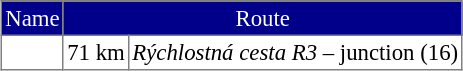<table border=1 cellpadding=2 style="margin-left:1em; margin-bottom: 1em; color: black; border-collapse: collapse; font-size: 95%;">
<tr align="center" bgcolor="00008B" style="color: white;">
<td>Name</td>
<td colspan=2>Route</td>
</tr>
<tr>
<td></td>
<td align="right">71 km</td>
<td>  <em>Rýchlostná cesta R3</em> –  junction  (16)</td>
</tr>
</table>
